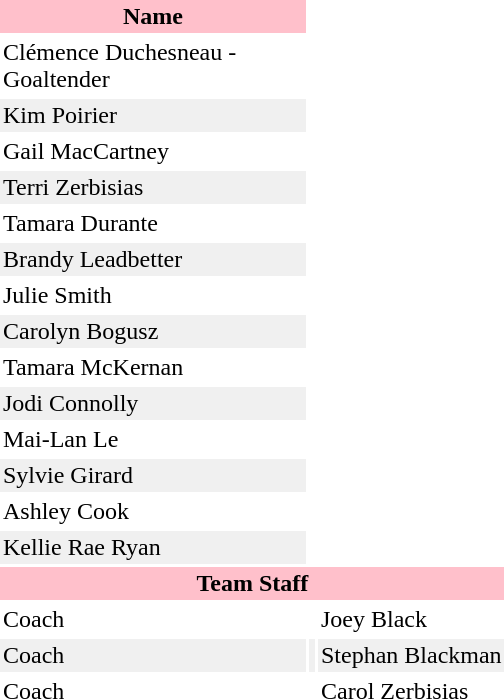<table border="0" cellspacing="2" cellpadding="2">
<tr bgcolor=pink>
<th width=200>Name</th>
</tr>
<tr>
<td>Clémence Duchesneau - Goaltender</td>
</tr>
<tr bgcolor="#f0f0f0">
<td>Kim Poirier</td>
</tr>
<tr>
<td>Gail MacCartney</td>
</tr>
<tr bgcolor="#f0f0f0">
<td>Terri Zerbisias</td>
</tr>
<tr>
<td>Tamara Durante</td>
</tr>
<tr bgcolor="#f0f0f0">
<td>Brandy Leadbetter</td>
</tr>
<tr>
<td>Julie Smith</td>
</tr>
<tr bgcolor="#f0f0f0">
<td>Carolyn Bogusz</td>
</tr>
<tr>
<td>Tamara McKernan</td>
</tr>
<tr bgcolor="#f0f0f0">
<td>Jodi Connolly</td>
</tr>
<tr>
<td>Mai-Lan Le</td>
</tr>
<tr bgcolor="#f0f0f0">
<td>Sylvie Girard</td>
</tr>
<tr>
<td>Ashley Cook</td>
</tr>
<tr bgcolor="#f0f0f0">
<td>Kellie Rae Ryan</td>
</tr>
<tr>
<th style=background:pink colspan=3>Team Staff</th>
</tr>
<tr>
<td>Coach</td>
<td align=center></td>
<td>Joey Black</td>
</tr>
<tr bgcolor="#f0f0f0">
<td>Coach</td>
<td align=center></td>
<td>Stephan Blackman</td>
</tr>
<tr>
<td>Coach</td>
<td align=center></td>
<td>Carol Zerbisias</td>
</tr>
</table>
